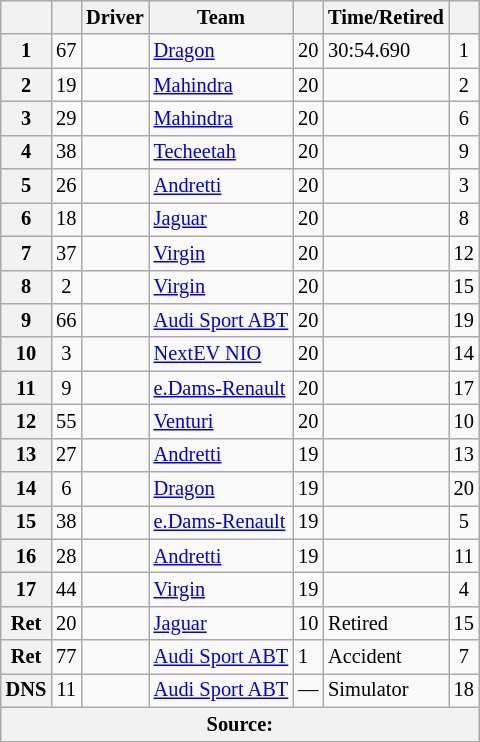<table class="wikitable sortable" style="font-size: 85%">
<tr>
<th scope="col"></th>
<th scope="col"></th>
<th scope="col">Driver</th>
<th scope="col">Team</th>
<th scope="col" class="unsortable"></th>
<th scope="col" class="unsortable">Time/Retired</th>
<th scope="col"></th>
</tr>
<tr>
<th scope="row">1</th>
<td align="center">67</td>
<td></td>
<td><a href='#'>Dragon</a></td>
<td>20</td>
<td>30:54.690</td>
<td align="center">1</td>
</tr>
<tr>
<th scope="row">2</th>
<td align="center">19</td>
<td></td>
<td><a href='#'>Mahindra</a></td>
<td>20</td>
<td></td>
<td align="center">2</td>
</tr>
<tr>
<th scope="row">3</th>
<td align="center">29</td>
<td></td>
<td><a href='#'>Mahindra</a></td>
<td>20</td>
<td></td>
<td align="center">6</td>
</tr>
<tr>
<th scope="row">4</th>
<td align="center">38</td>
<td></td>
<td><a href='#'>Techeetah</a></td>
<td>20</td>
<td></td>
<td align="center">9</td>
</tr>
<tr>
<th scope="row">5</th>
<td align="center">26</td>
<td></td>
<td><a href='#'>Andretti</a></td>
<td>20</td>
<td></td>
<td align="center">3</td>
</tr>
<tr>
<th scope="row">6</th>
<td align="center">18</td>
<td></td>
<td><a href='#'>Jaguar</a></td>
<td>20</td>
<td></td>
<td align="center">8</td>
</tr>
<tr>
<th scope="row">7</th>
<td align="center">37</td>
<td></td>
<td><a href='#'>Virgin</a></td>
<td>20</td>
<td></td>
<td align="center">12</td>
</tr>
<tr>
<th scope="row">8</th>
<td align="center">2</td>
<td></td>
<td><a href='#'>Virgin</a></td>
<td>20</td>
<td></td>
<td align="center">15</td>
</tr>
<tr>
<th scope="row">9</th>
<td align="center">66</td>
<td></td>
<td><a href='#'>Audi Sport ABT</a></td>
<td>20</td>
<td></td>
<td align="center">19</td>
</tr>
<tr>
<th scope="row">10</th>
<td align="center">3</td>
<td></td>
<td><a href='#'>NextEV NIO</a></td>
<td>20</td>
<td></td>
<td align="center">14</td>
</tr>
<tr>
<th scope="row">11</th>
<td align="center">9</td>
<td></td>
<td><a href='#'>e.Dams-Renault</a></td>
<td>20</td>
<td></td>
<td align="center">17</td>
</tr>
<tr>
<th scope="row">12</th>
<td align="center">55</td>
<td></td>
<td><a href='#'>Venturi</a></td>
<td>20</td>
<td></td>
<td align="center">10</td>
</tr>
<tr>
<th scope="row">13</th>
<td align="center">27</td>
<td></td>
<td><a href='#'>Andretti</a></td>
<td>19</td>
<td></td>
<td align="center">13</td>
</tr>
<tr>
<th scope="row">14</th>
<td align="center">6</td>
<td></td>
<td><a href='#'>Dragon</a></td>
<td>19</td>
<td></td>
<td align="center">20</td>
</tr>
<tr>
<th scope="row">15</th>
<td align="center">38</td>
<td></td>
<td><a href='#'>e.Dams-Renault</a></td>
<td>19</td>
<td></td>
<td align="center">5</td>
</tr>
<tr>
<th scope="row">16</th>
<td align="center">28</td>
<td></td>
<td><a href='#'>Andretti</a></td>
<td>19</td>
<td></td>
<td align="center">11</td>
</tr>
<tr>
<th scope="row">17</th>
<td align="center">44</td>
<td></td>
<td><a href='#'>Virgin</a></td>
<td>19</td>
<td></td>
<td align="center">4</td>
</tr>
<tr>
<th data-sort-value="18" scope="row">Ret</th>
<td align="center">20</td>
<td></td>
<td><a href='#'>Jaguar</a></td>
<td>10</td>
<td>Retired</td>
<td align="center">15</td>
</tr>
<tr>
<th data-sort-value="19" scope="row">Ret</th>
<td align="center">77</td>
<td></td>
<td><a href='#'>Audi Sport ABT</a></td>
<td>1</td>
<td>Accident</td>
<td align="center">7</td>
</tr>
<tr>
<th data-sort-value="20" scope="row">DNS</th>
<td align="center">11</td>
<td></td>
<td><a href='#'>Audi Sport ABT</a></td>
<td>—</td>
<td>Simulator</td>
<td align="center">18</td>
</tr>
<tr class="unsortable">
<th colspan="7">Source:</th>
</tr>
<tr>
</tr>
</table>
